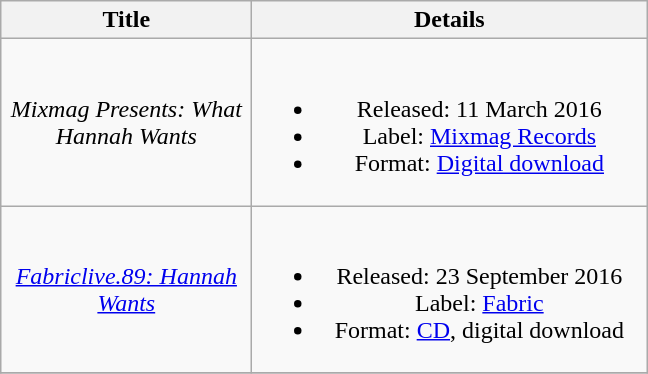<table class="wikitable plainrowheaders" style="text-align:center;">
<tr>
<th scope="col" style="width:10em;">Title</th>
<th scope="col" style="width:16em;">Details</th>
</tr>
<tr>
<td scope="row"><em>Mixmag Presents: What Hannah Wants</em></td>
<td><br><ul><li>Released: 11 March 2016</li><li>Label: <a href='#'>Mixmag Records</a></li><li>Format: <a href='#'>Digital download</a></li></ul></td>
</tr>
<tr>
<td><em><a href='#'>Fabriclive.89: Hannah Wants</a></em></td>
<td><br><ul><li>Released: 23 September 2016</li><li>Label: <a href='#'>Fabric</a></li><li>Format: <a href='#'>CD</a>, digital download</li></ul></td>
</tr>
<tr>
</tr>
</table>
